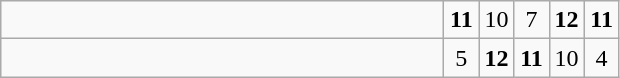<table class="wikitable">
<tr>
<td style="width:18em"><strong></strong></td>
<td align=center style="width:1em"><strong>11</strong></td>
<td align=center style="width:1em">10</td>
<td align=center style="width:1em">7</td>
<td align=center style="width:1em"><strong>12</strong></td>
<td align=center style="width:1em"><strong>11</strong></td>
</tr>
<tr>
<td style="width:18em"></td>
<td align=center style="width:1em">5</td>
<td align=center style="width:1em"><strong>12</strong></td>
<td align=center style="width:1em"><strong>11</strong></td>
<td align=center style="width:1em">10</td>
<td align=center style="width:1em">4</td>
</tr>
</table>
